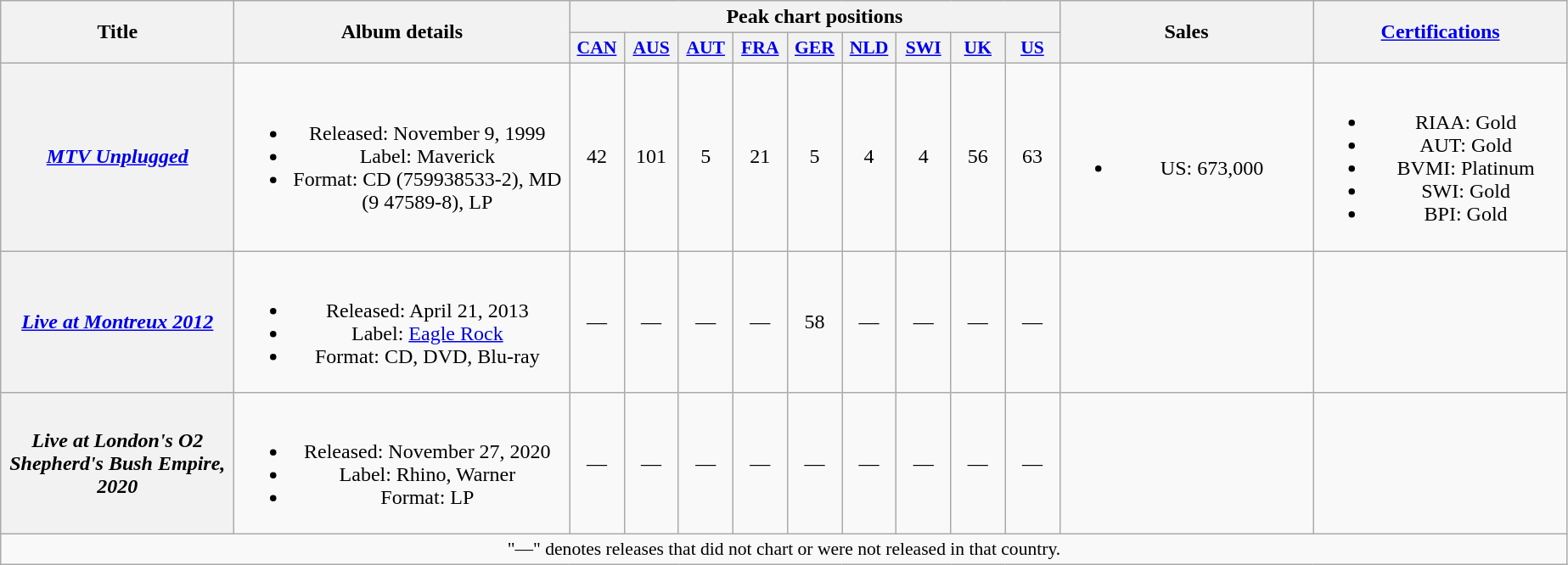<table class="wikitable plainrowheaders" style="text-align:center; border:1">
<tr>
<th scope="col" rowspan="2" style="width:11em;">Title</th>
<th scope="col" rowspan="2" style="width:16em;">Album details</th>
<th scope="col" colspan="9">Peak chart positions</th>
<th scope="col" rowspan="2" style="width:12em;">Sales</th>
<th scope="col" rowspan="2" style="width:12em;"><a href='#'>Certifications</a></th>
</tr>
<tr>
<th scope="col" style="width:2.5em;font-size:90%;"><a href='#'>CAN</a><br></th>
<th scope="col" style="width:2.5em;font-size:90%;"><a href='#'>AUS</a><br></th>
<th scope="col" style="width:2.5em;font-size:90%;"><a href='#'>AUT</a><br></th>
<th scope="col" style="width:2.5em;font-size:90%;"><a href='#'>FRA</a><br></th>
<th scope="col" style="width:2.5em;font-size:90%;"><a href='#'>GER</a><br></th>
<th scope="col" style="width:2.5em;font-size:90%;"><a href='#'>NLD</a><br></th>
<th scope="col" style="width:2.5em;font-size:90%;"><a href='#'>SWI</a><br></th>
<th scope="col" style="width:2.5em;font-size:90%;"><a href='#'>UK</a><br></th>
<th scope="col" style="width:2.5em;font-size:90%;"><a href='#'>US</a><br></th>
</tr>
<tr>
<th scope="row"><em><a href='#'>MTV Unplugged</a></em></th>
<td><br><ul><li>Released: November 9, 1999</li><li>Label: Maverick <small></small></li><li>Format: CD (759938533-2), MD (9 47589-8), LP</li></ul></td>
<td>42</td>
<td>101</td>
<td>5</td>
<td>21</td>
<td>5</td>
<td>4</td>
<td>4</td>
<td>56</td>
<td>63</td>
<td><br><ul><li>US: 673,000</li></ul></td>
<td><br><ul><li>RIAA: Gold</li><li>AUT: Gold</li><li>BVMI: Platinum</li><li>SWI: Gold</li><li>BPI: Gold</li></ul></td>
</tr>
<tr>
<th scope="row"><em><a href='#'>Live at Montreux 2012</a></em></th>
<td><br><ul><li>Released: April 21, 2013</li><li>Label: <a href='#'>Eagle Rock</a> <small></small></li><li>Format: CD, DVD, Blu-ray</li></ul></td>
<td>—</td>
<td>—</td>
<td>—</td>
<td>—</td>
<td>58</td>
<td>—</td>
<td>—</td>
<td>—</td>
<td>—</td>
<td></td>
<td></td>
</tr>
<tr>
<th scope="row"><em>Live at London's O2 Shepherd's Bush Empire, 2020</em></th>
<td><br><ul><li>Released: November 27, 2020</li><li>Label: Rhino, Warner</li><li>Format: LP</li></ul></td>
<td>—</td>
<td>—</td>
<td>—</td>
<td>—</td>
<td>—</td>
<td>—</td>
<td>—</td>
<td>—</td>
<td>—</td>
<td></td>
<td></td>
</tr>
<tr>
<td colspan="14" style="font-size:90%">"—" denotes releases that did not chart or were not released in that country.</td>
</tr>
</table>
